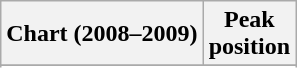<table class="wikitable plainrowheaders sortable">
<tr>
<th>Chart (2008–2009)</th>
<th>Peak<br>position</th>
</tr>
<tr>
</tr>
<tr>
</tr>
<tr>
</tr>
<tr>
</tr>
<tr>
</tr>
<tr>
</tr>
<tr>
</tr>
<tr>
</tr>
<tr>
</tr>
<tr>
</tr>
</table>
